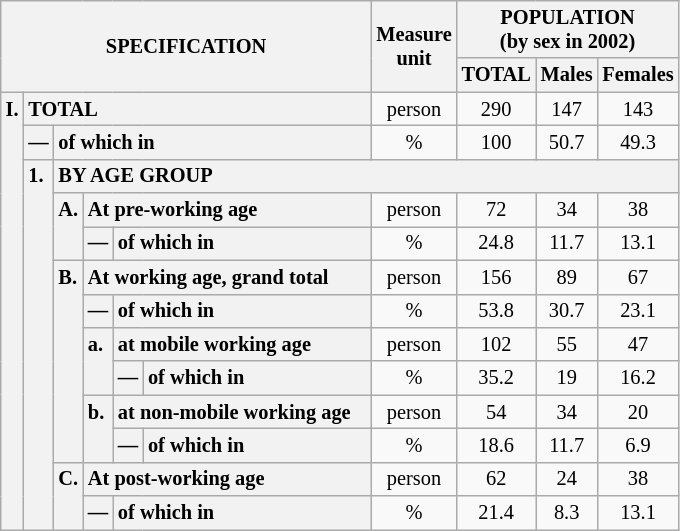<table class="wikitable" style="font-size:85%; text-align:center">
<tr>
<th rowspan="2" colspan="6">SPECIFICATION</th>
<th rowspan="2">Measure<br> unit</th>
<th colspan="3" rowspan="1">POPULATION<br> (by sex in 2002)</th>
</tr>
<tr>
<th>TOTAL</th>
<th>Males</th>
<th>Females</th>
</tr>
<tr>
<th style="text-align:left" valign="top" rowspan="13">I.</th>
<th style="text-align:left" colspan="5">TOTAL</th>
<td>person</td>
<td>290</td>
<td>147</td>
<td>143</td>
</tr>
<tr>
<th style="text-align:left" valign="top">—</th>
<th style="text-align:left" colspan="4">of which in</th>
<td>%</td>
<td>100</td>
<td>50.7</td>
<td>49.3</td>
</tr>
<tr>
<th style="text-align:left" valign="top" rowspan="11">1.</th>
<th style="text-align:left" colspan="19">BY AGE GROUP</th>
</tr>
<tr>
<th style="text-align:left" valign="top" rowspan="2">A.</th>
<th style="text-align:left" colspan="3">At pre-working age</th>
<td>person</td>
<td>72</td>
<td>34</td>
<td>38</td>
</tr>
<tr>
<th style="text-align:left" valign="top">—</th>
<th style="text-align:left" valign="top" colspan="2">of which in</th>
<td>%</td>
<td>24.8</td>
<td>11.7</td>
<td>13.1</td>
</tr>
<tr>
<th style="text-align:left" valign="top" rowspan="6">B.</th>
<th style="text-align:left" colspan="3">At working age, grand total</th>
<td>person</td>
<td>156</td>
<td>89</td>
<td>67</td>
</tr>
<tr>
<th style="text-align:left" valign="top">—</th>
<th style="text-align:left" valign="top" colspan="2">of which in</th>
<td>%</td>
<td>53.8</td>
<td>30.7</td>
<td>23.1</td>
</tr>
<tr>
<th style="text-align:left" valign="top" rowspan="2">a.</th>
<th style="text-align:left" colspan="2">at mobile working age</th>
<td>person</td>
<td>102</td>
<td>55</td>
<td>47</td>
</tr>
<tr>
<th style="text-align:left" valign="top">—</th>
<th style="text-align:left" valign="top" colspan="1">of which in                        </th>
<td>%</td>
<td>35.2</td>
<td>19</td>
<td>16.2</td>
</tr>
<tr>
<th style="text-align:left" valign="top" rowspan="2">b.</th>
<th style="text-align:left" colspan="2">at non-mobile working age</th>
<td>person</td>
<td>54</td>
<td>34</td>
<td>20</td>
</tr>
<tr>
<th style="text-align:left" valign="top">—</th>
<th style="text-align:left" valign="top" colspan="1">of which in                        </th>
<td>%</td>
<td>18.6</td>
<td>11.7</td>
<td>6.9</td>
</tr>
<tr>
<th style="text-align:left" valign="top" rowspan="2">C.</th>
<th style="text-align:left" colspan="3">At post-working age</th>
<td>person</td>
<td>62</td>
<td>24</td>
<td>38</td>
</tr>
<tr>
<th style="text-align:left" valign="top">—</th>
<th style="text-align:left" valign="top" colspan="2">of which in</th>
<td>%</td>
<td>21.4</td>
<td>8.3</td>
<td>13.1</td>
</tr>
</table>
